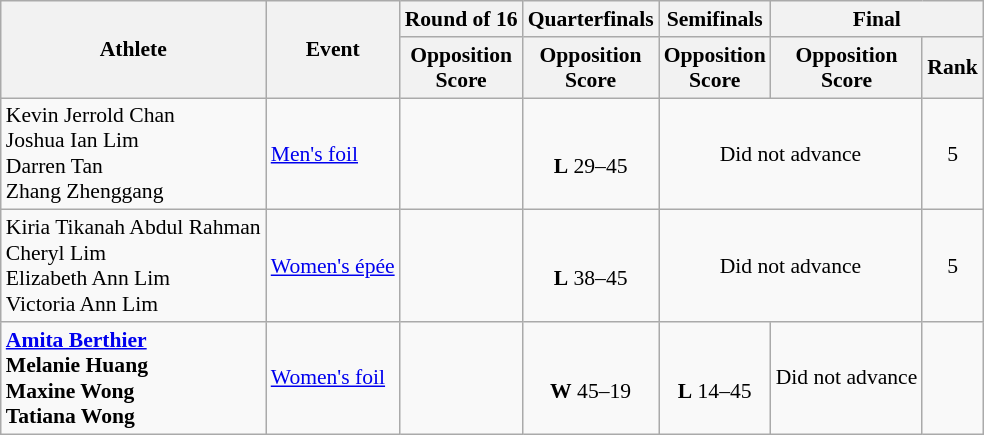<table class=wikitable style=font-size:90%;text-align:center>
<tr>
<th rowspan="2">Athlete</th>
<th rowspan="2">Event</th>
<th>Round of 16</th>
<th>Quarterfinals</th>
<th>Semifinals</th>
<th colspan="2">Final</th>
</tr>
<tr>
<th>Opposition<br>Score</th>
<th>Opposition<br>Score</th>
<th>Opposition<br>Score</th>
<th>Opposition<br>Score</th>
<th>Rank</th>
</tr>
<tr>
<td align=left>Kevin Jerrold Chan<br>Joshua Ian Lim<br>Darren Tan<br>Zhang Zhenggang</td>
<td align=left><a href='#'>Men's foil</a></td>
<td></td>
<td><br><strong>L</strong> 29–45</td>
<td colspan=2>Did not advance</td>
<td>5</td>
</tr>
<tr>
<td align=left>Kiria Tikanah Abdul Rahman<br>Cheryl Lim<br>Elizabeth Ann Lim<br>Victoria Ann Lim</td>
<td align=left><a href='#'>Women's épée</a></td>
<td></td>
<td><br><strong>L</strong> 38–45</td>
<td colspan=2>Did not advance</td>
<td>5</td>
</tr>
<tr>
<td align=left><strong><a href='#'>Amita Berthier</a><br>Melanie Huang<br>Maxine Wong<br>Tatiana Wong</strong></td>
<td align=left><a href='#'>Women's foil</a></td>
<td></td>
<td><br><strong>W</strong> 45–19</td>
<td><br><strong>L</strong> 14–45</td>
<td>Did not advance</td>
<td></td>
</tr>
</table>
